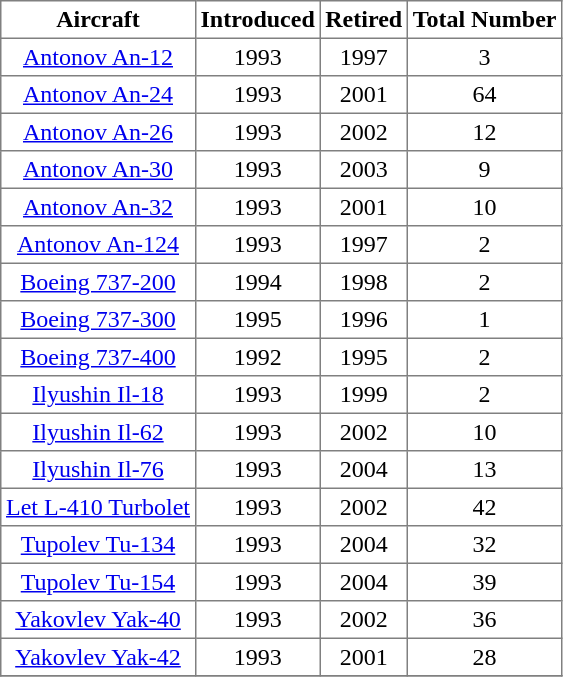<table class="toccolours sortable" border="1" cellpadding="3" style="border-collapse:collapse;text-align:center">
<tr>
<th>Aircraft</th>
<th>Introduced</th>
<th>Retired</th>
<th>Total Number</th>
</tr>
<tr>
<td><a href='#'>Antonov An-12</a></td>
<td>1993</td>
<td>1997</td>
<td>3</td>
</tr>
<tr>
<td><a href='#'>Antonov An-24</a></td>
<td>1993</td>
<td>2001</td>
<td>64</td>
</tr>
<tr>
<td><a href='#'>Antonov An-26</a></td>
<td>1993</td>
<td>2002</td>
<td>12</td>
</tr>
<tr>
<td><a href='#'>Antonov An-30</a></td>
<td>1993</td>
<td>2003</td>
<td>9</td>
</tr>
<tr>
<td><a href='#'>Antonov An-32</a></td>
<td>1993</td>
<td>2001</td>
<td>10</td>
</tr>
<tr>
<td><a href='#'>Antonov An-124</a></td>
<td>1993</td>
<td>1997</td>
<td>2</td>
</tr>
<tr>
<td><a href='#'>Boeing 737-200</a></td>
<td>1994</td>
<td>1998</td>
<td>2</td>
</tr>
<tr>
<td><a href='#'>Boeing 737-300</a></td>
<td>1995</td>
<td>1996</td>
<td>1</td>
</tr>
<tr>
<td><a href='#'>Boeing 737-400</a></td>
<td>1992</td>
<td>1995</td>
<td>2</td>
</tr>
<tr>
<td><a href='#'>Ilyushin Il-18</a></td>
<td>1993</td>
<td>1999</td>
<td>2</td>
</tr>
<tr>
<td><a href='#'>Ilyushin Il-62</a></td>
<td>1993</td>
<td>2002</td>
<td>10</td>
</tr>
<tr>
<td><a href='#'>Ilyushin Il-76</a></td>
<td>1993</td>
<td>2004</td>
<td>13</td>
</tr>
<tr>
<td><a href='#'>Let L-410 Turbolet</a></td>
<td>1993</td>
<td>2002</td>
<td>42</td>
</tr>
<tr>
<td><a href='#'>Tupolev Tu-134</a></td>
<td>1993</td>
<td>2004</td>
<td>32</td>
</tr>
<tr>
<td><a href='#'>Tupolev Tu-154</a></td>
<td>1993</td>
<td>2004</td>
<td>39</td>
</tr>
<tr>
<td><a href='#'>Yakovlev Yak-40</a></td>
<td>1993</td>
<td>2002</td>
<td>36</td>
</tr>
<tr>
<td><a href='#'>Yakovlev Yak-42</a></td>
<td>1993</td>
<td>2001</td>
<td>28</td>
</tr>
<tr>
</tr>
</table>
